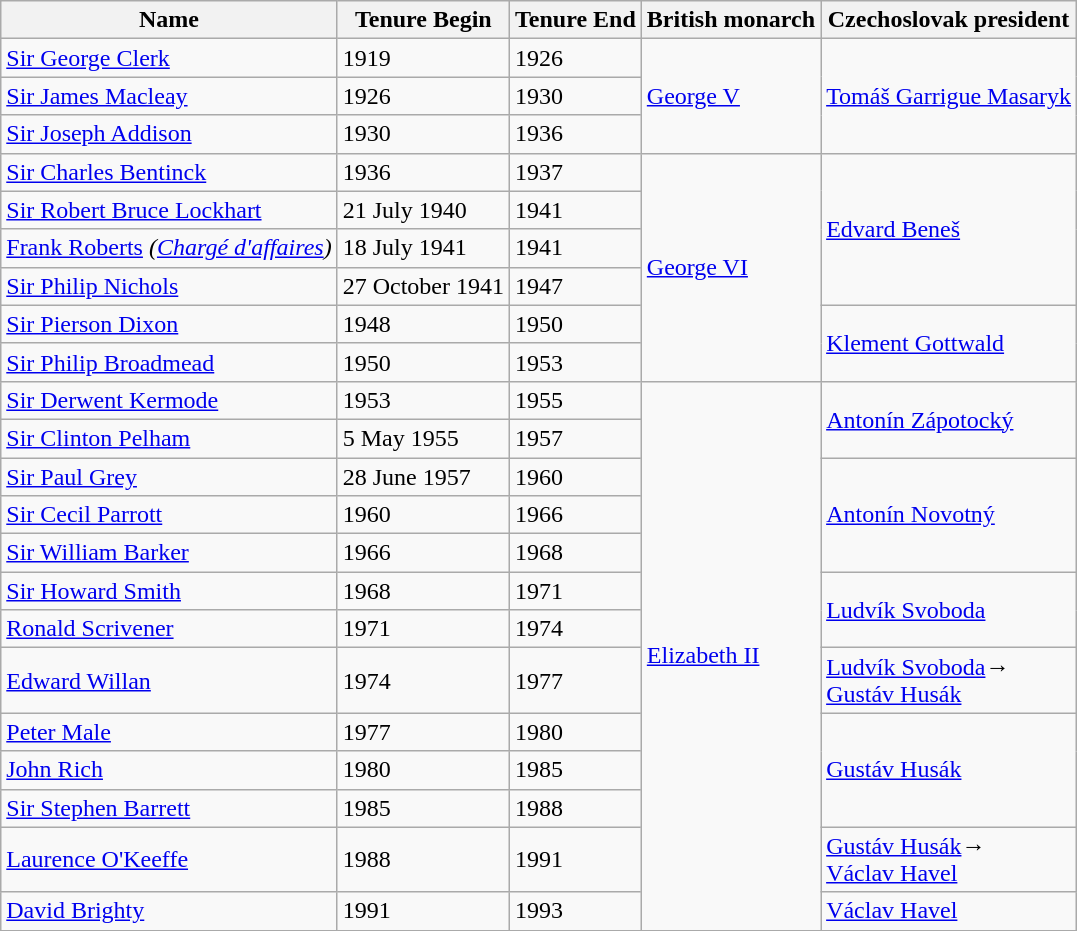<table class="wikitable">
<tr>
<th>Name</th>
<th>Tenure Begin</th>
<th>Tenure End</th>
<th>British monarch</th>
<th>Czechoslovak president</th>
</tr>
<tr>
<td><a href='#'>Sir George Clerk</a></td>
<td>1919</td>
<td>1926</td>
<td rowspan="3"><a href='#'>George V</a></td>
<td rowspan="3"><a href='#'>Tomáš Garrigue Masaryk</a></td>
</tr>
<tr>
<td><a href='#'>Sir James Macleay</a></td>
<td>1926</td>
<td>1930</td>
</tr>
<tr>
<td><a href='#'>Sir Joseph Addison</a></td>
<td>1930</td>
<td>1936</td>
</tr>
<tr>
<td><a href='#'>Sir Charles Bentinck</a></td>
<td>1936</td>
<td>1937</td>
<td rowspan="6"><a href='#'>George VI</a></td>
<td rowspan="4"><a href='#'>Edvard Beneš</a></td>
</tr>
<tr>
<td><a href='#'>Sir Robert Bruce Lockhart</a></td>
<td>21 July 1940</td>
<td>1941</td>
</tr>
<tr>
<td><a href='#'>Frank Roberts</a> <em>(<a href='#'>Chargé d'affaires</a>)</em></td>
<td>18 July 1941</td>
<td>1941</td>
</tr>
<tr>
<td><a href='#'>Sir Philip Nichols</a></td>
<td>27 October 1941</td>
<td>1947</td>
</tr>
<tr>
<td><a href='#'>Sir Pierson Dixon</a></td>
<td>1948</td>
<td>1950</td>
<td rowspan="2"><a href='#'>Klement Gottwald</a></td>
</tr>
<tr>
<td><a href='#'>Sir Philip Broadmead</a></td>
<td>1950</td>
<td>1953</td>
</tr>
<tr>
<td><a href='#'>Sir Derwent Kermode</a></td>
<td>1953</td>
<td>1955</td>
<td rowspan="13"><a href='#'>Elizabeth II</a></td>
<td rowspan="2"><a href='#'>Antonín Zápotocký</a></td>
</tr>
<tr>
<td><a href='#'>Sir Clinton Pelham</a></td>
<td>5 May 1955</td>
<td>1957</td>
</tr>
<tr>
<td><a href='#'>Sir Paul Grey</a></td>
<td>28 June 1957</td>
<td>1960</td>
<td rowspan="3"><a href='#'>Antonín Novotný</a></td>
</tr>
<tr>
<td><a href='#'>Sir Cecil Parrott</a></td>
<td>1960</td>
<td>1966</td>
</tr>
<tr>
<td><a href='#'>Sir William Barker</a></td>
<td>1966</td>
<td>1968</td>
</tr>
<tr>
<td><a href='#'>Sir Howard Smith</a></td>
<td>1968</td>
<td>1971</td>
<td rowspan="2"><a href='#'>Ludvík Svoboda</a></td>
</tr>
<tr>
<td><a href='#'>Ronald Scrivener</a></td>
<td>1971</td>
<td>1974</td>
</tr>
<tr>
<td><a href='#'>Edward Willan</a></td>
<td>1974</td>
<td>1977</td>
<td><a href='#'>Ludvík Svoboda</a>→<br><a href='#'>Gustáv Husák</a></td>
</tr>
<tr>
<td><a href='#'>Peter Male</a></td>
<td>1977</td>
<td>1980</td>
<td rowspan="3"><a href='#'>Gustáv Husák</a></td>
</tr>
<tr>
<td><a href='#'>John Rich</a></td>
<td>1980</td>
<td>1985</td>
</tr>
<tr>
<td><a href='#'>Sir Stephen Barrett</a></td>
<td>1985</td>
<td>1988</td>
</tr>
<tr>
<td><a href='#'>Laurence O'Keeffe</a></td>
<td>1988</td>
<td>1991</td>
<td><a href='#'>Gustáv Husák</a>→<br><a href='#'>Václav Havel</a></td>
</tr>
<tr>
<td><a href='#'>David Brighty</a></td>
<td>1991</td>
<td>1993</td>
<td><a href='#'>Václav Havel</a></td>
</tr>
<tr>
</tr>
</table>
